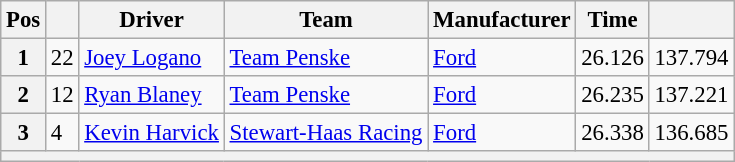<table class="wikitable" style="font-size:95%">
<tr>
<th>Pos</th>
<th></th>
<th>Driver</th>
<th>Team</th>
<th>Manufacturer</th>
<th>Time</th>
<th></th>
</tr>
<tr>
<th>1</th>
<td>22</td>
<td><a href='#'>Joey Logano</a></td>
<td><a href='#'>Team Penske</a></td>
<td><a href='#'>Ford</a></td>
<td>26.126</td>
<td>137.794</td>
</tr>
<tr>
<th>2</th>
<td>12</td>
<td><a href='#'>Ryan Blaney</a></td>
<td><a href='#'>Team Penske</a></td>
<td><a href='#'>Ford</a></td>
<td>26.235</td>
<td>137.221</td>
</tr>
<tr>
<th>3</th>
<td>4</td>
<td><a href='#'>Kevin Harvick</a></td>
<td><a href='#'>Stewart-Haas Racing</a></td>
<td><a href='#'>Ford</a></td>
<td>26.338</td>
<td>136.685</td>
</tr>
<tr>
<th colspan="7"></th>
</tr>
</table>
